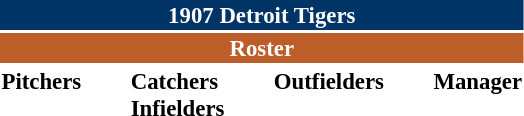<table class="toccolours" style="font-size: 95%;">
<tr>
<th colspan="10" style="background:#036; color:white; text-align:center;">1907 Detroit Tigers</th>
</tr>
<tr>
<td colspan="10" style="background:#bd5d29; color:white; text-align:center;"><strong>Roster</strong></td>
</tr>
<tr>
<td valign="top"><strong>Pitchers</strong><br>






</td>
<td style="width:25px;"></td>
<td valign="top"><strong>Catchers</strong><br>



<strong>Infielders</strong>






</td>
<td style="width:25px;"></td>
<td valign="top"><strong>Outfielders</strong><br>



</td>
<td style="width:25px;"></td>
<td valign="top"><strong>Manager</strong><br></td>
</tr>
</table>
